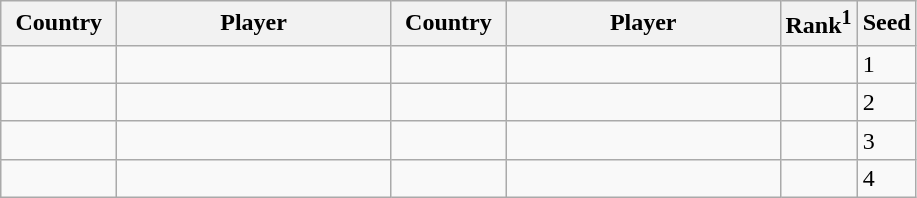<table class="sortable wikitable">
<tr>
<th width="70">Country</th>
<th width="175">Player</th>
<th width="70">Country</th>
<th width="175">Player</th>
<th>Rank<sup>1</sup></th>
<th>Seed</th>
</tr>
<tr>
<td></td>
<td></td>
<td></td>
<td></td>
<td></td>
<td>1</td>
</tr>
<tr>
<td></td>
<td></td>
<td></td>
<td></td>
<td></td>
<td>2</td>
</tr>
<tr>
<td></td>
<td></td>
<td></td>
<td></td>
<td></td>
<td>3</td>
</tr>
<tr>
<td></td>
<td></td>
<td></td>
<td></td>
<td></td>
<td>4</td>
</tr>
</table>
